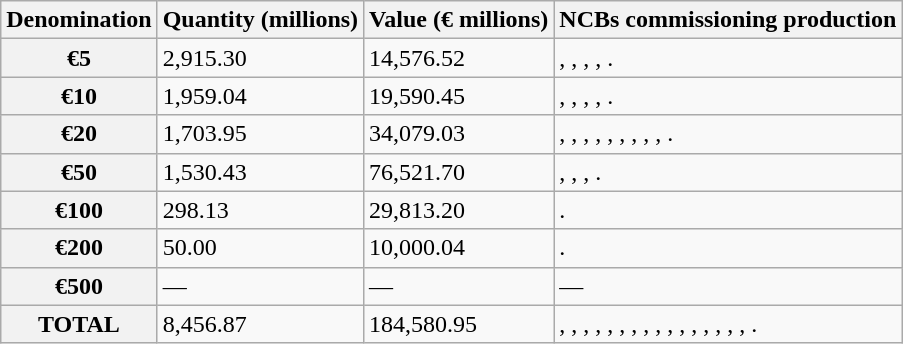<table border="1" class="wikitable">
<tr>
<th>Denomination</th>
<th>Quantity (millions)</th>
<th>Value (€ millions)</th>
<th>NCBs commissioning production</th>
</tr>
<tr>
<th>€5</th>
<td>2,915.30</td>
<td>14,576.52</td>
<td>, , , , .</td>
</tr>
<tr>
<th>€10</th>
<td>1,959.04</td>
<td>19,590.45</td>
<td>, , , , .</td>
</tr>
<tr>
<th>€20</th>
<td>1,703.95</td>
<td>34,079.03</td>
<td>, , , , , , , , , .</td>
</tr>
<tr>
<th>€50</th>
<td>1,530.43</td>
<td>76,521.70</td>
<td>, , , .</td>
</tr>
<tr>
<th>€100</th>
<td>298.13</td>
<td>29,813.20</td>
<td>.</td>
</tr>
<tr>
<th>€200</th>
<td>50.00</td>
<td>10,000.04</td>
<td>.</td>
</tr>
<tr>
<th>€500</th>
<td>—</td>
<td>—</td>
<td>—</td>
</tr>
<tr>
<th>TOTAL</th>
<td>8,456.87</td>
<td>184,580.95</td>
<td>, , , , , , , , , , , , , , , , .</td>
</tr>
</table>
